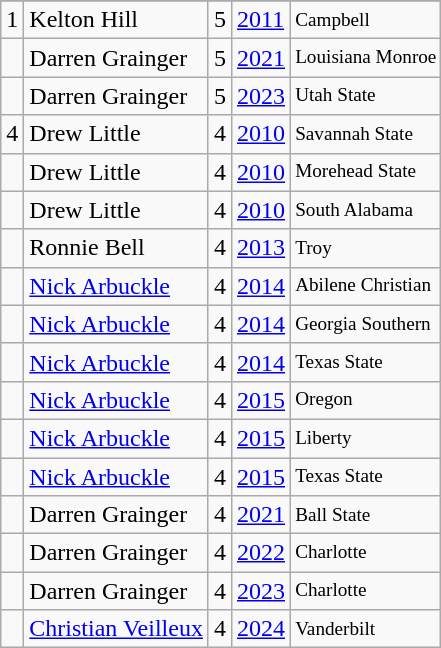<table class="wikitable">
<tr>
</tr>
<tr>
<td>1</td>
<td>Kelton Hill</td>
<td><abbr>5</abbr></td>
<td><a href='#'>2011</a></td>
<td style="font-size:80%;">Campbell</td>
</tr>
<tr>
<td></td>
<td>Darren Grainger</td>
<td><abbr>5</abbr></td>
<td><a href='#'>2021</a></td>
<td style="font-size:80%;">Louisiana Monroe</td>
</tr>
<tr>
<td></td>
<td>Darren Grainger</td>
<td><abbr>5</abbr></td>
<td><a href='#'>2023</a></td>
<td style="font-size:80%;">Utah State</td>
</tr>
<tr>
<td>4</td>
<td>Drew Little</td>
<td><abbr>4</abbr></td>
<td><a href='#'>2010</a></td>
<td style="font-size:80%;">Savannah State</td>
</tr>
<tr>
<td></td>
<td>Drew Little</td>
<td><abbr>4</abbr></td>
<td><a href='#'>2010</a></td>
<td style="font-size:80%;">Morehead State</td>
</tr>
<tr>
<td></td>
<td>Drew Little</td>
<td><abbr>4</abbr></td>
<td><a href='#'>2010</a></td>
<td style="font-size:80%;">South Alabama</td>
</tr>
<tr>
<td></td>
<td>Ronnie Bell</td>
<td><abbr>4</abbr></td>
<td><a href='#'>2013</a></td>
<td style="font-size:80%;">Troy</td>
</tr>
<tr>
<td></td>
<td><a href='#'>Nick Arbuckle</a></td>
<td><abbr>4</abbr></td>
<td><a href='#'>2014</a></td>
<td style="font-size:80%;">Abilene Christian</td>
</tr>
<tr>
<td></td>
<td><a href='#'>Nick Arbuckle</a></td>
<td><abbr>4</abbr></td>
<td><a href='#'>2014</a></td>
<td style="font-size:80%;">Georgia Southern</td>
</tr>
<tr>
<td></td>
<td><a href='#'>Nick Arbuckle</a></td>
<td><abbr>4</abbr></td>
<td><a href='#'>2014</a></td>
<td style="font-size:80%;">Texas State</td>
</tr>
<tr>
<td></td>
<td><a href='#'>Nick Arbuckle</a></td>
<td><abbr>4</abbr></td>
<td><a href='#'>2015</a></td>
<td style="font-size:80%;">Oregon</td>
</tr>
<tr>
<td></td>
<td><a href='#'>Nick Arbuckle</a></td>
<td><abbr>4</abbr></td>
<td><a href='#'>2015</a></td>
<td style="font-size:80%;">Liberty</td>
</tr>
<tr>
<td></td>
<td><a href='#'>Nick Arbuckle</a></td>
<td><abbr>4</abbr></td>
<td><a href='#'>2015</a></td>
<td style="font-size:80%;">Texas State</td>
</tr>
<tr>
<td></td>
<td>Darren Grainger</td>
<td><abbr>4</abbr></td>
<td><a href='#'>2021</a></td>
<td style="font-size:80%;">Ball State</td>
</tr>
<tr>
<td></td>
<td>Darren Grainger</td>
<td><abbr>4</abbr></td>
<td><a href='#'>2022</a></td>
<td style="font-size:80%;">Charlotte</td>
</tr>
<tr>
<td></td>
<td>Darren Grainger</td>
<td><abbr>4</abbr></td>
<td><a href='#'>2023</a></td>
<td style="font-size:80%;">Charlotte</td>
</tr>
<tr>
<td></td>
<td><a href='#'>Christian Veilleux</a></td>
<td><abbr>4</abbr></td>
<td><a href='#'>2024</a></td>
<td style="font-size:80%;">Vanderbilt</td>
</tr>
</table>
